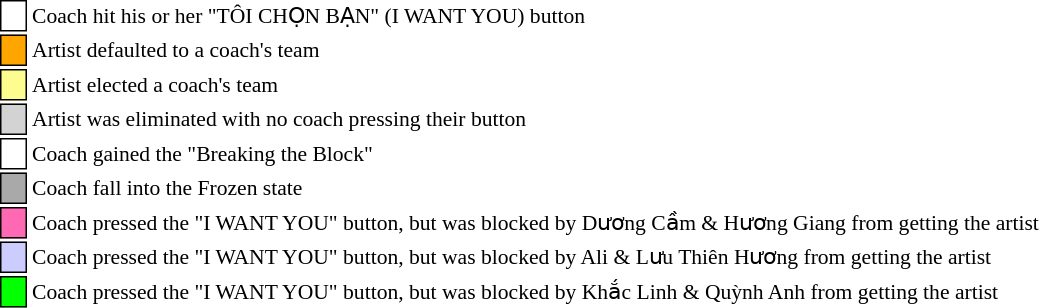<table class="toccolours" style="font-size: 90%; white-space: nowrap;">
<tr>
<td style="background:white; border:1px solid black;"> <em></em> </td>
<td>Coach hit his or her "TÔI CHỌN BẠN" (I WANT YOU) button</td>
</tr>
<tr>
<td style="background:orange; border:1px solid black;">    </td>
<td>Artist defaulted to a coach's team</td>
</tr>
<tr>
<td style="background:#fdfc8f; border:1px solid black;">    </td>
<td style="padding-right: 8px">Artist elected a coach's team</td>
</tr>
<tr>
<td style="background:lightgrey; border:1px solid black;">    </td>
<td>Artist was eliminated with no coach pressing their button</td>
</tr>
<tr>
<td style="background:white; border:1px solid black;"> <em></em> </td>
<td>Coach gained the "Breaking the Block"</td>
</tr>
<tr>
<td style="background:darkgrey; border:1px solid black;">    </td>
<td>Coach fall into the Frozen state</td>
</tr>
<tr>
<td style="background:hotpink; border:1px solid black;"> <em></em> </td>
<td>Coach pressed the "I WANT YOU" button, but was blocked by Dương Cầm & Hương Giang from getting the artist</td>
</tr>
<tr>
<td style="background:#ccf; border:1px solid black;"> <em></em> </td>
<td>Coach pressed the "I WANT YOU" button, but was blocked by Ali & Lưu Thiên Hương from getting the artist</td>
</tr>
<tr>
<td style="background:#02ff02; border:1px solid black;"> <em></em> </td>
<td>Coach pressed the "I WANT YOU" button, but was blocked by Khắc Linh & Quỳnh Anh from getting the artist</td>
</tr>
<tr>
</tr>
</table>
